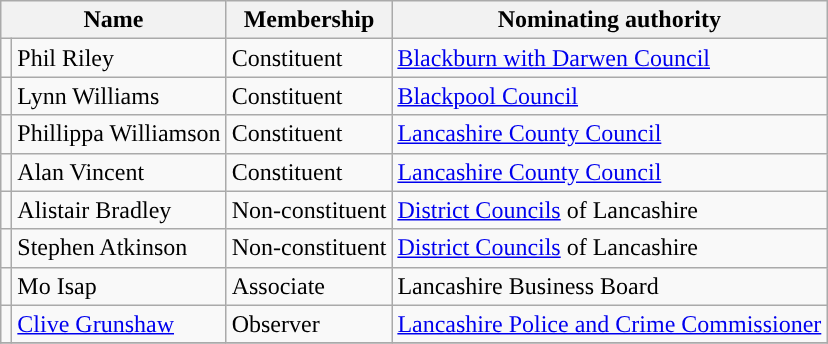<table class="wikitable sortable">
<tr>
<th colspan=2>Name</th>
<th>Membership</th>
<th>Nominating authority</th>
</tr>
<tr>
<td style="background:"></td>
<td>Phil Riley</td>
<td>Constituent</td>
<td><a href='#'>Blackburn with Darwen Council</a></td>
</tr>
<tr>
<td style="background:"></td>
<td>Lynn Williams</td>
<td>Constituent</td>
<td><a href='#'>Blackpool Council</a></td>
</tr>
<tr>
<td style="background:"></td>
<td>Phillippa Williamson</td>
<td>Constituent</td>
<td><a href='#'>Lancashire County Council</a></td>
</tr>
<tr>
<td style="background:"></td>
<td>Alan Vincent</td>
<td>Constituent</td>
<td><a href='#'>Lancashire County Council</a></td>
</tr>
<tr>
<td style="background:"></td>
<td>Alistair Bradley</td>
<td>Non-constituent</td>
<td><a href='#'>District Councils</a> of Lancashire</td>
</tr>
<tr>
<td style="background:"></td>
<td>Stephen Atkinson</td>
<td>Non-constituent</td>
<td><a href='#'>District Councils</a> of Lancashire</td>
</tr>
<tr>
<td></td>
<td>Mo Isap</td>
<td>Associate</td>
<td>Lancashire Business Board</td>
</tr>
<tr>
<td style="background:"></td>
<td><a href='#'>Clive Grunshaw</a></td>
<td>Observer</td>
<td><a href='#'>Lancashire Police and Crime Commissioner</a></td>
</tr>
<tr>
</tr>
</table>
